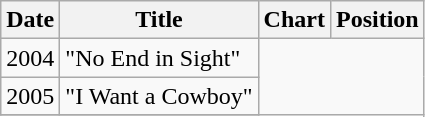<table class="wikitable">
<tr>
<th>Date</th>
<th>Title</th>
<th>Chart</th>
<th>Position</th>
</tr>
<tr>
<td>2004</td>
<td>"No End in Sight"<br></td>
</tr>
<tr>
<td>2005</td>
<td>"I Want a Cowboy"<br></td>
</tr>
<tr>
</tr>
</table>
